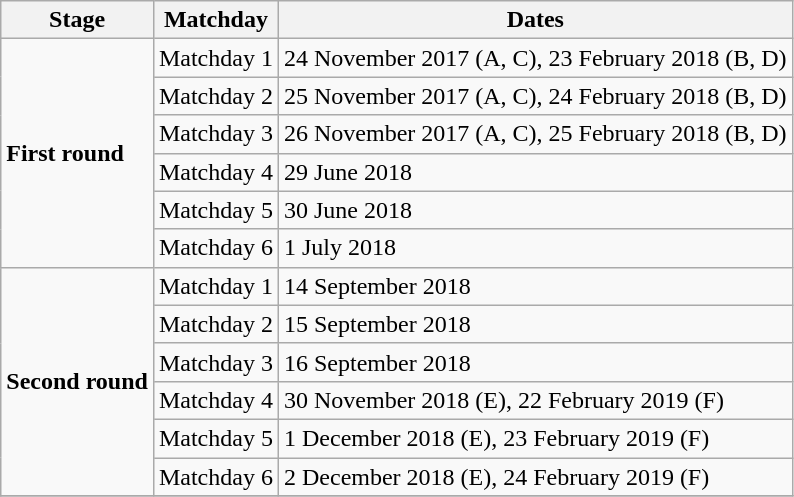<table class="wikitable">
<tr>
<th>Stage</th>
<th>Matchday</th>
<th>Dates</th>
</tr>
<tr>
<td rowspan="6"><strong>First round</strong></td>
<td>Matchday 1</td>
<td>24 November 2017 (A, C), 23 February 2018 (B, D)</td>
</tr>
<tr>
<td>Matchday 2</td>
<td>25 November 2017 (A, C), 24 February 2018 (B, D)</td>
</tr>
<tr>
<td>Matchday 3</td>
<td>26 November 2017 (A, C), 25 February 2018 (B, D)</td>
</tr>
<tr>
<td>Matchday 4</td>
<td>29 June 2018</td>
</tr>
<tr>
<td>Matchday 5</td>
<td>30 June 2018</td>
</tr>
<tr>
<td>Matchday 6</td>
<td>1 July 2018</td>
</tr>
<tr>
<td rowspan="6"><strong>Second round</strong></td>
<td>Matchday 1</td>
<td>14 September 2018</td>
</tr>
<tr>
<td>Matchday 2</td>
<td>15 September 2018</td>
</tr>
<tr>
<td>Matchday 3</td>
<td>16 September 2018</td>
</tr>
<tr>
<td>Matchday 4</td>
<td>30 November 2018 (E), 22 February 2019 (F)</td>
</tr>
<tr>
<td>Matchday 5</td>
<td>1 December 2018 (E), 23 February 2019 (F)</td>
</tr>
<tr>
<td>Matchday 6</td>
<td>2 December 2018 (E), 24 February 2019 (F)</td>
</tr>
<tr>
</tr>
</table>
